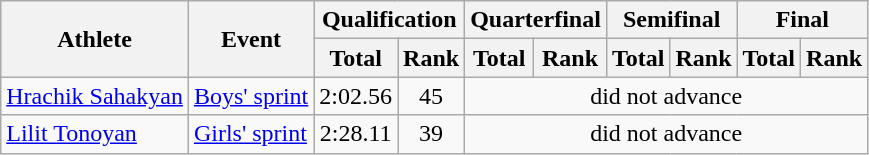<table class="wikitable">
<tr>
<th rowspan="2">Athlete</th>
<th rowspan="2">Event</th>
<th colspan="2">Qualification</th>
<th colspan="2">Quarterfinal</th>
<th colspan="2">Semifinal</th>
<th colspan="2">Final</th>
</tr>
<tr>
<th>Total</th>
<th>Rank</th>
<th>Total</th>
<th>Rank</th>
<th>Total</th>
<th>Rank</th>
<th>Total</th>
<th>Rank</th>
</tr>
<tr>
<td><a href='#'>Hrachik Sahakyan</a></td>
<td><a href='#'>Boys' sprint</a></td>
<td align="center">2:02.56</td>
<td align="center">45</td>
<td align="center" colspan=6>did not advance</td>
</tr>
<tr>
<td><a href='#'>Lilit Tonoyan</a></td>
<td><a href='#'>Girls' sprint</a></td>
<td align="center">2:28.11</td>
<td align="center">39</td>
<td align="center" colspan=6>did not advance</td>
</tr>
</table>
